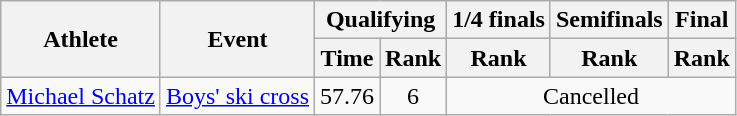<table class="wikitable">
<tr>
<th rowspan="2">Athlete</th>
<th rowspan="2">Event</th>
<th colspan="2">Qualifying</th>
<th colspan="1">1/4 finals</th>
<th colspan="1">Semifinals</th>
<th colspan="1">Final</th>
</tr>
<tr>
<th>Time</th>
<th>Rank</th>
<th>Rank</th>
<th>Rank</th>
<th>Rank</th>
</tr>
<tr>
<td><a href='#'>Michael Schatz</a></td>
<td><a href='#'>Boys' ski cross</a></td>
<td align="center">57.76</td>
<td align="center">6</td>
<td align="center" colspan=3>Cancelled</td>
</tr>
</table>
